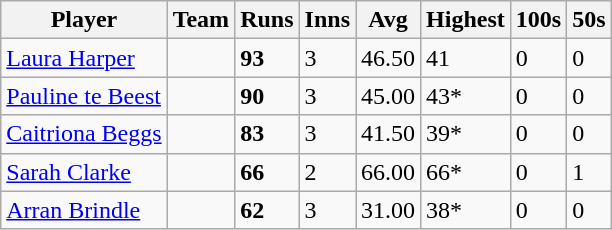<table class="wikitable">
<tr>
<th>Player</th>
<th>Team</th>
<th>Runs</th>
<th>Inns</th>
<th>Avg</th>
<th>Highest</th>
<th>100s</th>
<th>50s</th>
</tr>
<tr>
<td><a href='#'>Laura Harper</a></td>
<td></td>
<td><strong>93</strong></td>
<td>3</td>
<td>46.50</td>
<td>41</td>
<td>0</td>
<td>0</td>
</tr>
<tr>
<td><a href='#'>Pauline te Beest</a></td>
<td></td>
<td><strong>90</strong></td>
<td>3</td>
<td>45.00</td>
<td>43*</td>
<td>0</td>
<td>0</td>
</tr>
<tr>
<td><a href='#'>Caitriona Beggs</a></td>
<td></td>
<td><strong>83</strong></td>
<td>3</td>
<td>41.50</td>
<td>39*</td>
<td>0</td>
<td>0</td>
</tr>
<tr>
<td><a href='#'>Sarah Clarke</a></td>
<td></td>
<td><strong>66</strong></td>
<td>2</td>
<td>66.00</td>
<td>66*</td>
<td>0</td>
<td>1</td>
</tr>
<tr>
<td><a href='#'>Arran Brindle</a></td>
<td></td>
<td><strong>62</strong></td>
<td>3</td>
<td>31.00</td>
<td>38*</td>
<td>0</td>
<td>0</td>
</tr>
</table>
